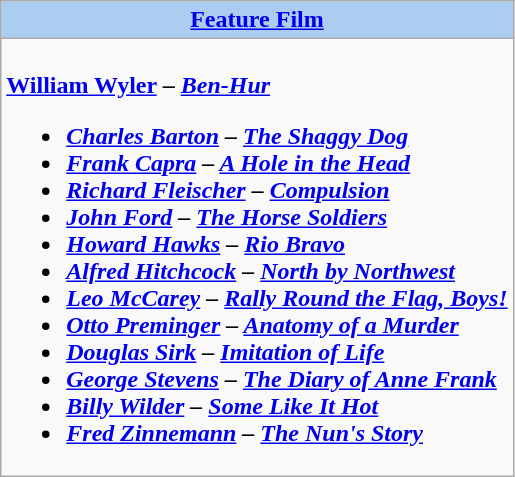<table class=wikitable style="width="100%">
<tr>
<th colspan="2" style="background:#abcdef;"><a href='#'>Feature Film</a></th>
</tr>
<tr>
<td colspan="2" style="vertical-align:top;"><br><strong><a href='#'>William Wyler</a> – <em><a href='#'>Ben-Hur</a><strong><em><ul><li><a href='#'>Charles Barton</a> – </em><a href='#'>The Shaggy Dog</a><em></li><li><a href='#'>Frank Capra</a> – </em><a href='#'>A Hole in the Head</a><em></li><li><a href='#'>Richard Fleischer</a> – </em><a href='#'>Compulsion</a><em></li><li><a href='#'>John Ford</a> – </em><a href='#'>The Horse Soldiers</a><em></li><li><a href='#'>Howard Hawks</a> – </em><a href='#'>Rio Bravo</a><em></li><li><a href='#'>Alfred Hitchcock</a> – </em><a href='#'>North by Northwest</a><em></li><li><a href='#'>Leo McCarey</a> – </em><a href='#'>Rally Round the Flag, Boys!</a><em></li><li><a href='#'>Otto Preminger</a> – </em><a href='#'>Anatomy of a Murder</a><em></li><li><a href='#'>Douglas Sirk</a> – </em><a href='#'>Imitation of Life</a><em></li><li><a href='#'>George Stevens</a> – </em><a href='#'>The Diary of Anne Frank</a><em></li><li><a href='#'>Billy Wilder</a> – </em><a href='#'>Some Like It Hot</a><em></li><li><a href='#'>Fred Zinnemann</a> – </em><a href='#'>The Nun's Story</a><em></li></ul></td>
</tr>
</table>
